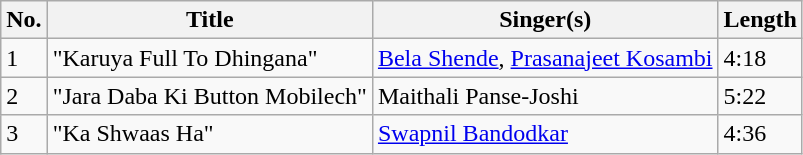<table class="wikitable">
<tr>
<th>No.</th>
<th>Title</th>
<th>Singer(s)</th>
<th>Length</th>
</tr>
<tr>
<td>1</td>
<td>"Karuya Full To Dhingana"</td>
<td><a href='#'>Bela Shende</a>, <a href='#'>Prasanajeet Kosambi</a></td>
<td>4:18</td>
</tr>
<tr>
<td>2</td>
<td>"Jara Daba Ki Button Mobilech"</td>
<td>Maithali Panse-Joshi</td>
<td>5:22</td>
</tr>
<tr>
<td>3</td>
<td>"Ka Shwaas Ha"</td>
<td><a href='#'>Swapnil Bandodkar</a></td>
<td>4:36</td>
</tr>
</table>
